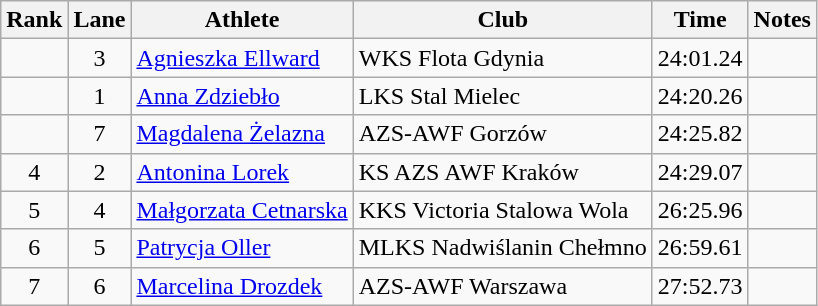<table class="wikitable sortable" style="text-align:center">
<tr>
<th>Rank</th>
<th>Lane</th>
<th>Athlete</th>
<th>Club</th>
<th>Time</th>
<th>Notes</th>
</tr>
<tr>
<td></td>
<td>3</td>
<td align=left><a href='#'>Agnieszka Ellward</a></td>
<td align=left>WKS Flota Gdynia</td>
<td>24:01.24</td>
<td></td>
</tr>
<tr>
<td></td>
<td>1</td>
<td align=left><a href='#'>Anna Zdziebło</a></td>
<td align=left>LKS Stal Mielec</td>
<td>24:20.26</td>
<td></td>
</tr>
<tr>
<td></td>
<td>7</td>
<td align=left><a href='#'>Magdalena Żelazna</a></td>
<td align=left>AZS-AWF Gorzów</td>
<td>24:25.82</td>
<td></td>
</tr>
<tr>
<td>4</td>
<td>2</td>
<td align=left><a href='#'>Antonina Lorek</a></td>
<td align=left>KS AZS AWF Kraków</td>
<td>24:29.07</td>
<td></td>
</tr>
<tr>
<td>5</td>
<td>4</td>
<td align=left><a href='#'>Małgorzata Cetnarska</a></td>
<td align=left>KKS Victoria Stalowa Wola</td>
<td>26:25.96</td>
<td></td>
</tr>
<tr>
<td>6</td>
<td>5</td>
<td align=left><a href='#'>Patrycja Oller</a></td>
<td align=left>MLKS Nadwiślanin Chełmno</td>
<td>26:59.61</td>
<td></td>
</tr>
<tr>
<td>7</td>
<td>6</td>
<td align=left><a href='#'>Marcelina Drozdek</a></td>
<td align=left>AZS-AWF Warszawa</td>
<td>27:52.73</td>
<td></td>
</tr>
</table>
